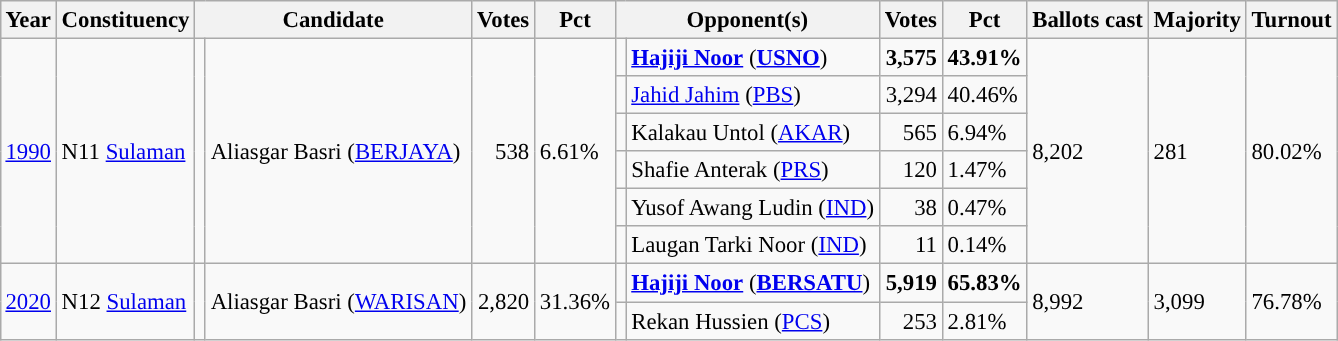<table class="wikitable" style="margin:0.5em ; font-size:95%">
<tr>
<th>Year</th>
<th>Constituency</th>
<th colspan=2>Candidate</th>
<th>Votes</th>
<th>Pct</th>
<th colspan=2>Opponent(s)</th>
<th>Votes</th>
<th>Pct</th>
<th>Ballots cast</th>
<th>Majority</th>
<th>Turnout</th>
</tr>
<tr>
<td rowspan=6><a href='#'>1990</a></td>
<td rowspan=6>N11 <a href='#'>Sulaman</a></td>
<td rowspan=6></td>
<td rowspan=6>Aliasgar Basri (<a href='#'>BERJAYA</a>)</td>
<td rowspan=6 align="right">538</td>
<td rowspan=6>6.61%</td>
<td></td>
<td><strong><a href='#'>Hajiji Noor</a></strong> (<a href='#'><strong>USNO</strong></a>)</td>
<td align="right"><strong>3,575</strong></td>
<td><strong>43.91%</strong></td>
<td rowspan=6>8,202</td>
<td rowspan=6>281</td>
<td rowspan=6>80.02%</td>
</tr>
<tr>
<td></td>
<td><a href='#'>Jahid Jahim</a> (<a href='#'>PBS</a>)</td>
<td align="right">3,294</td>
<td>40.46%</td>
</tr>
<tr>
<td></td>
<td>Kalakau Untol (<a href='#'>AKAR</a>)</td>
<td align="right">565</td>
<td>6.94%</td>
</tr>
<tr>
<td></td>
<td>Shafie Anterak (<a href='#'>PRS</a>)</td>
<td align="right">120</td>
<td>1.47%</td>
</tr>
<tr>
<td></td>
<td>Yusof Awang Ludin (<a href='#'>IND</a>)</td>
<td align="right">38</td>
<td>0.47%</td>
</tr>
<tr>
<td></td>
<td>Laugan Tarki Noor (<a href='#'>IND</a>)</td>
<td align="right">11</td>
<td>0.14%</td>
</tr>
<tr>
<td rowspan=2><a href='#'>2020</a></td>
<td rowspan=2>N12 <a href='#'>Sulaman</a></td>
<td rowspan=2 ></td>
<td rowspan=2>Aliasgar Basri (<a href='#'>WARISAN</a>)</td>
<td rowspan=2 align="right">2,820</td>
<td rowspan=2>31.36%</td>
<td></td>
<td><strong><a href='#'>Hajiji Noor</a></strong> (<a href='#'><strong>BERSATU</strong></a>)</td>
<td align="right"><strong>5,919</strong></td>
<td><strong>65.83%</strong></td>
<td rowspan=2>8,992</td>
<td rowspan=2>3,099</td>
<td rowspan=2>76.78%</td>
</tr>
<tr>
<td></td>
<td>Rekan Hussien (<a href='#'>PCS</a>)</td>
<td align="right">253</td>
<td>2.81%</td>
</tr>
</table>
